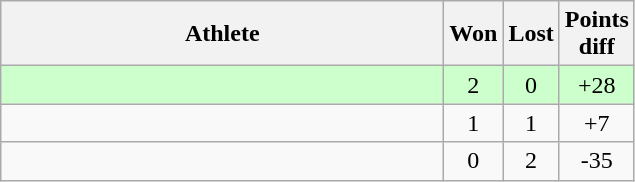<table class="wikitable">
<tr>
<th style="width:18em">Athlete</th>
<th>Won</th>
<th>Lost</th>
<th>Points<br>diff</th>
</tr>
<tr bgcolor="#ccffcc">
<td></td>
<td align="center">2</td>
<td align="center">0</td>
<td align="center">+28</td>
</tr>
<tr>
<td></td>
<td align="center">1</td>
<td align="center">1</td>
<td align="center">+7</td>
</tr>
<tr>
<td></td>
<td align="center">0</td>
<td align="center">2</td>
<td align="center">-35</td>
</tr>
</table>
